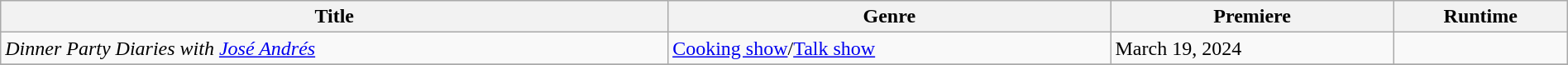<table class="wikitable sortable" style="width:100%;">
<tr>
<th>Title</th>
<th>Genre</th>
<th>Premiere</th>
<th>Runtime</th>
</tr>
<tr>
<td><em>Dinner Party Diaries with <a href='#'>José Andrés</a></em></td>
<td><a href='#'>Cooking show</a>/<a href='#'>Talk show</a></td>
<td>March 19, 2024</td>
<td></td>
</tr>
<tr>
</tr>
</table>
